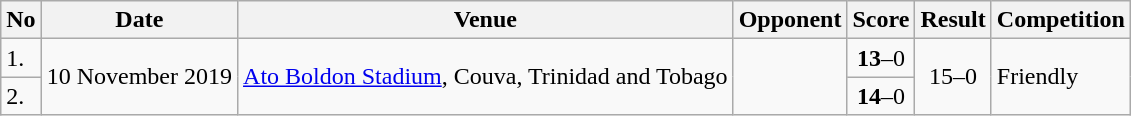<table class="wikitable" style="font-size:100%;">
<tr>
<th>No</th>
<th>Date</th>
<th>Venue</th>
<th>Opponent</th>
<th>Score</th>
<th>Result</th>
<th>Competition</th>
</tr>
<tr>
<td>1.</td>
<td rowspan=2>10 November 2019</td>
<td rowspan=2><a href='#'>Ato Boldon Stadium</a>, Couva, Trinidad and Tobago</td>
<td rowspan=2></td>
<td align=center><strong>13</strong>–0</td>
<td rowspan=2 align=center>15–0</td>
<td rowspan=3>Friendly</td>
</tr>
<tr>
<td>2.</td>
<td align=center><strong>14</strong>–0</td>
</tr>
</table>
